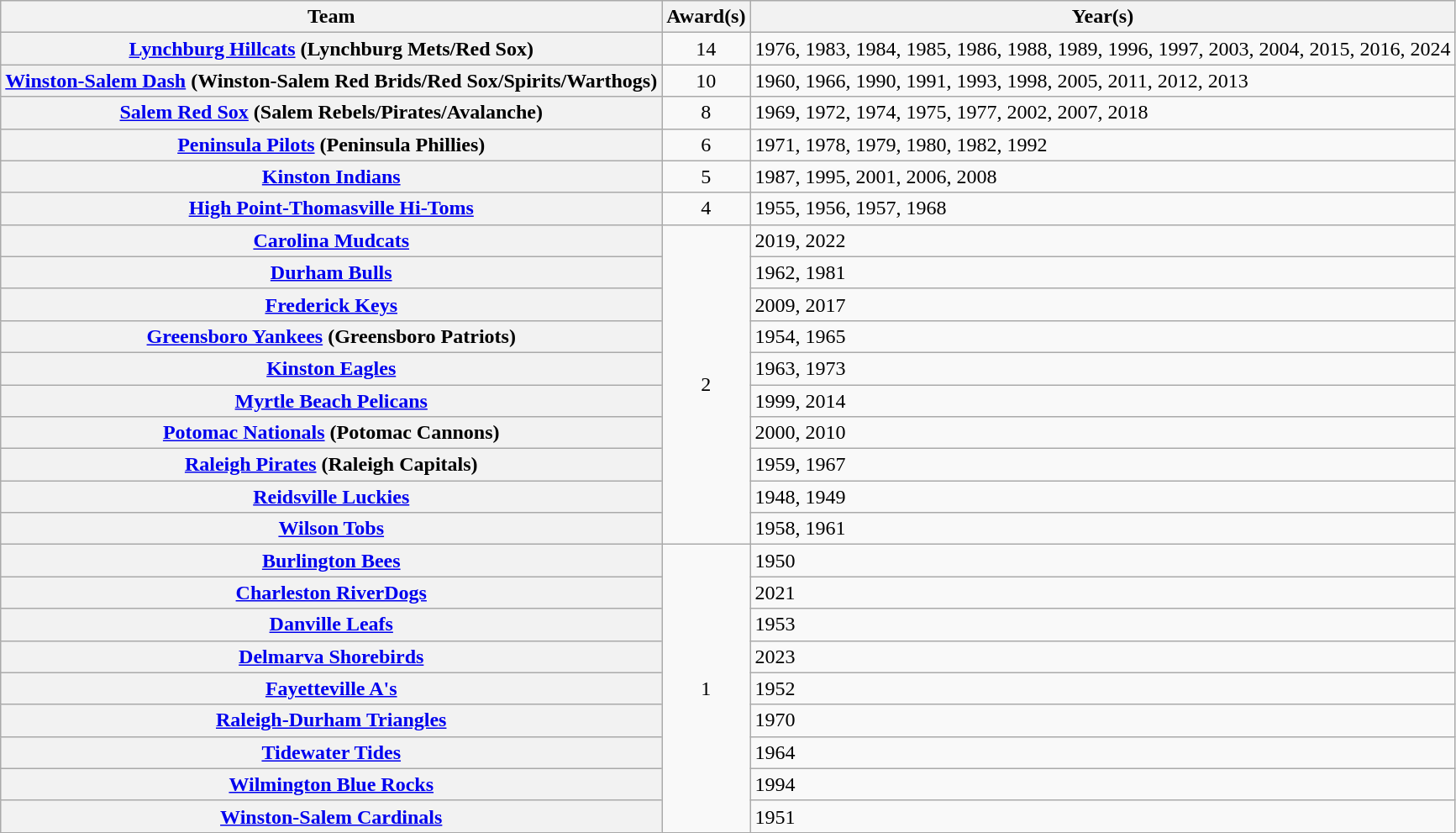<table class="wikitable sortable plainrowheaders" style="text-align:left">
<tr>
<th scope="col">Team</th>
<th scope="col">Award(s)</th>
<th scope="col">Year(s)</th>
</tr>
<tr>
<th scope="row"><strong><a href='#'>Lynchburg Hillcats</a></strong> (Lynchburg Mets/Red Sox)</th>
<td style="text-align:center">14</td>
<td>1976, 1983, 1984, 1985, 1986, 1988, 1989, 1996, 1997, 2003, 2004, 2015, 2016, 2024</td>
</tr>
<tr>
<th scope="row"><a href='#'>Winston-Salem Dash</a> (Winston-Salem Red Brids/Red Sox/Spirits/Warthogs)</th>
<td style="text-align:center">10</td>
<td>1960, 1966, 1990, 1991, 1993, 1998, 2005, 2011, 2012, 2013</td>
</tr>
<tr>
<th scope="row"><strong><a href='#'>Salem Red Sox</a></strong> (Salem Rebels/Pirates/Avalanche)</th>
<td style="text-align:center">8</td>
<td>1969, 1972, 1974, 1975, 1977, 2002, 2007, 2018</td>
</tr>
<tr>
<th scope="row"><a href='#'>Peninsula Pilots</a> (Peninsula Phillies)</th>
<td style="text-align:center">6</td>
<td>1971, 1978, 1979, 1980, 1982, 1992</td>
</tr>
<tr>
<th scope="row"><a href='#'>Kinston Indians</a></th>
<td style="text-align:center">5</td>
<td>1987, 1995, 2001, 2006, 2008</td>
</tr>
<tr>
<th scope="row"><a href='#'>High Point-Thomasville Hi-Toms</a></th>
<td style="text-align:center">4</td>
<td>1955, 1956, 1957, 1968</td>
</tr>
<tr>
<th scope="row"><strong><a href='#'>Carolina Mudcats</a></strong></th>
<td style="text-align:center" rowspan="10">2</td>
<td>2019, 2022</td>
</tr>
<tr>
<th scope="row"><a href='#'>Durham Bulls</a></th>
<td>1962, 1981</td>
</tr>
<tr>
<th scope="row"><a href='#'>Frederick Keys</a></th>
<td>2009, 2017</td>
</tr>
<tr>
<th scope="row"><a href='#'>Greensboro Yankees</a> (Greensboro Patriots)</th>
<td>1954, 1965</td>
</tr>
<tr>
<th scope="row"><a href='#'>Kinston Eagles</a></th>
<td>1963, 1973</td>
</tr>
<tr>
<th scope="row"><strong><a href='#'>Myrtle Beach Pelicans</a></strong></th>
<td>1999, 2014</td>
</tr>
<tr>
<th scope="row"><a href='#'>Potomac Nationals</a> (Potomac Cannons)</th>
<td>2000, 2010</td>
</tr>
<tr>
<th scope="row"><a href='#'>Raleigh Pirates</a> (Raleigh Capitals)</th>
<td>1959, 1967</td>
</tr>
<tr>
<th scope="row"><a href='#'>Reidsville Luckies</a></th>
<td>1948, 1949</td>
</tr>
<tr>
<th scope="row"><a href='#'>Wilson Tobs</a></th>
<td>1958, 1961</td>
</tr>
<tr>
<th scope="row"><a href='#'>Burlington Bees</a></th>
<td style="text-align:center" rowspan="9">1</td>
<td>1950</td>
</tr>
<tr>
<th scope="row"><strong><a href='#'>Charleston RiverDogs</a></strong></th>
<td>2021</td>
</tr>
<tr>
<th scope="row"><a href='#'>Danville Leafs</a></th>
<td>1953</td>
</tr>
<tr>
<th scope="row"><strong><a href='#'>Delmarva Shorebirds</a></strong></th>
<td>2023</td>
</tr>
<tr>
<th scope="row"><a href='#'>Fayetteville A's</a></th>
<td>1952</td>
</tr>
<tr>
<th scope="row"><a href='#'>Raleigh-Durham Triangles</a></th>
<td>1970</td>
</tr>
<tr>
<th scope="row"><a href='#'>Tidewater Tides</a></th>
<td>1964</td>
</tr>
<tr>
<th scope="row"><a href='#'>Wilmington Blue Rocks</a></th>
<td>1994</td>
</tr>
<tr>
<th scope="row"><a href='#'>Winston-Salem Cardinals</a></th>
<td>1951</td>
</tr>
</table>
